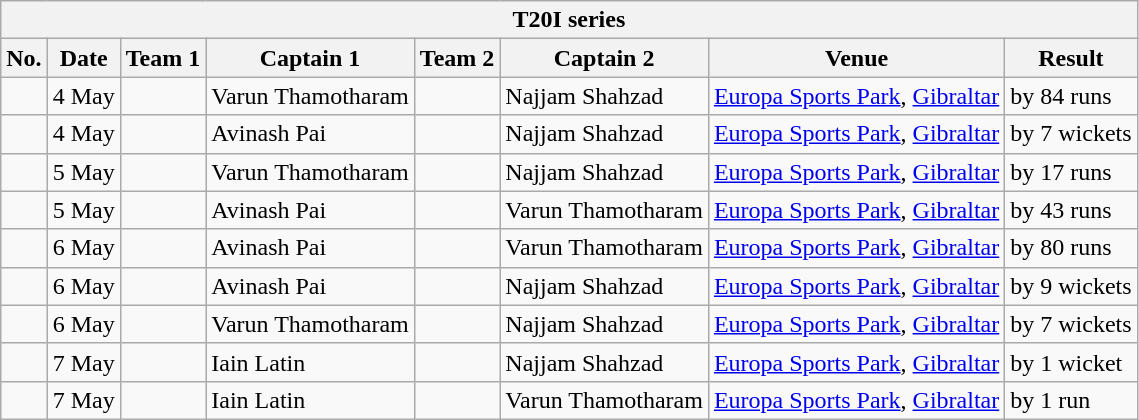<table class="wikitable">
<tr>
<th colspan="9">T20I series</th>
</tr>
<tr>
<th>No.</th>
<th>Date</th>
<th>Team 1</th>
<th>Captain 1</th>
<th>Team 2</th>
<th>Captain 2</th>
<th>Venue</th>
<th>Result</th>
</tr>
<tr>
<td></td>
<td>4 May</td>
<td></td>
<td>Varun Thamotharam</td>
<td></td>
<td>Najjam Shahzad</td>
<td><a href='#'>Europa Sports Park</a>, <a href='#'>Gibraltar</a></td>
<td> by 84 runs</td>
</tr>
<tr>
<td></td>
<td>4 May</td>
<td></td>
<td>Avinash Pai</td>
<td></td>
<td>Najjam Shahzad</td>
<td><a href='#'>Europa Sports Park</a>, <a href='#'>Gibraltar</a></td>
<td> by 7 wickets</td>
</tr>
<tr>
<td></td>
<td>5 May</td>
<td></td>
<td>Varun Thamotharam</td>
<td></td>
<td>Najjam Shahzad</td>
<td><a href='#'>Europa Sports Park</a>, <a href='#'>Gibraltar</a></td>
<td> by 17 runs</td>
</tr>
<tr>
<td></td>
<td>5 May</td>
<td></td>
<td>Avinash Pai</td>
<td></td>
<td>Varun Thamotharam</td>
<td><a href='#'>Europa Sports Park</a>, <a href='#'>Gibraltar</a></td>
<td> by 43 runs</td>
</tr>
<tr>
<td></td>
<td>6 May</td>
<td></td>
<td>Avinash Pai</td>
<td></td>
<td>Varun Thamotharam</td>
<td><a href='#'>Europa Sports Park</a>, <a href='#'>Gibraltar</a></td>
<td> by 80 runs</td>
</tr>
<tr>
<td></td>
<td>6 May</td>
<td></td>
<td>Avinash Pai</td>
<td></td>
<td>Najjam Shahzad</td>
<td><a href='#'>Europa Sports Park</a>, <a href='#'>Gibraltar</a></td>
<td> by 9 wickets</td>
</tr>
<tr>
<td></td>
<td>6 May</td>
<td></td>
<td>Varun Thamotharam</td>
<td></td>
<td>Najjam Shahzad</td>
<td><a href='#'>Europa Sports Park</a>, <a href='#'>Gibraltar</a></td>
<td> by 7 wickets</td>
</tr>
<tr>
<td></td>
<td>7 May</td>
<td></td>
<td>Iain Latin</td>
<td></td>
<td>Najjam Shahzad</td>
<td><a href='#'>Europa Sports Park</a>, <a href='#'>Gibraltar</a></td>
<td> by 1 wicket</td>
</tr>
<tr>
<td></td>
<td>7 May</td>
<td></td>
<td>Iain Latin</td>
<td></td>
<td>Varun Thamotharam</td>
<td><a href='#'>Europa Sports Park</a>, <a href='#'>Gibraltar</a></td>
<td> by 1 run</td>
</tr>
</table>
